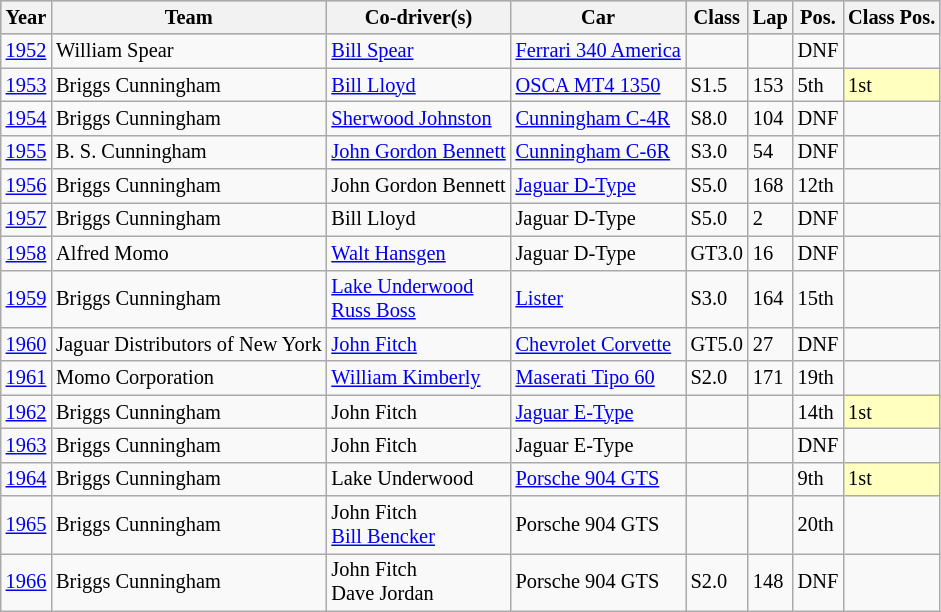<table class="wikitable" style="font-size:85%;">
<tr bgcolor="#ABBBDD">
<th>Year</th>
<th>Team</th>
<th>Co-driver(s)</th>
<th>Car</th>
<th>Class</th>
<th>Lap</th>
<th>Pos.</th>
<th>Class Pos.</th>
</tr>
<tr>
<td><a href='#'>1952</a></td>
<td> William Spear</td>
<td> <a href='#'>Bill Spear</a></td>
<td><a href='#'>Ferrari 340 America</a></td>
<td></td>
<td></td>
<td>DNF</td>
<td></td>
</tr>
<tr>
<td><a href='#'>1953</a></td>
<td> Briggs Cunningham</td>
<td> <a href='#'>Bill Lloyd</a></td>
<td><a href='#'>OSCA MT4 1350</a></td>
<td>S1.5</td>
<td>153</td>
<td>5th</td>
<td style="background:#ffffbf;">1st</td>
</tr>
<tr>
<td><a href='#'>1954</a></td>
<td> Briggs Cunningham</td>
<td> <a href='#'>Sherwood Johnston</a></td>
<td><a href='#'>Cunningham C-4R</a></td>
<td>S8.0</td>
<td>104</td>
<td>DNF</td>
<td></td>
</tr>
<tr>
<td><a href='#'>1955</a></td>
<td> B. S. Cunningham</td>
<td> <a href='#'>John Gordon Bennett</a></td>
<td><a href='#'>Cunningham C-6R</a></td>
<td>S3.0</td>
<td>54</td>
<td>DNF</td>
<td></td>
</tr>
<tr>
<td><a href='#'>1956</a></td>
<td> Briggs Cunningham</td>
<td> John Gordon Bennett</td>
<td><a href='#'>Jaguar D-Type</a></td>
<td>S5.0</td>
<td>168</td>
<td>12th</td>
<td></td>
</tr>
<tr>
<td><a href='#'>1957</a></td>
<td> Briggs Cunningham</td>
<td> Bill Lloyd</td>
<td>Jaguar D-Type</td>
<td>S5.0</td>
<td>2</td>
<td>DNF</td>
<td></td>
</tr>
<tr>
<td><a href='#'>1958</a></td>
<td> Alfred Momo</td>
<td> <a href='#'>Walt Hansgen</a></td>
<td>Jaguar D-Type</td>
<td>GT3.0</td>
<td>16</td>
<td>DNF</td>
<td></td>
</tr>
<tr>
<td><a href='#'>1959</a></td>
<td> Briggs Cunningham</td>
<td> <a href='#'>Lake Underwood</a><br> <a href='#'>Russ Boss</a></td>
<td><a href='#'>Lister</a></td>
<td>S3.0</td>
<td>164</td>
<td>15th</td>
<td></td>
</tr>
<tr>
<td><a href='#'>1960</a></td>
<td> Jaguar Distributors of New York</td>
<td> <a href='#'>John Fitch</a></td>
<td><a href='#'>Chevrolet Corvette</a></td>
<td>GT5.0</td>
<td>27</td>
<td>DNF</td>
<td></td>
</tr>
<tr>
<td><a href='#'>1961</a></td>
<td> Momo Corporation</td>
<td> <a href='#'>William Kimberly</a></td>
<td><a href='#'>Maserati Tipo 60</a></td>
<td>S2.0</td>
<td>171</td>
<td>19th</td>
<td></td>
</tr>
<tr>
<td><a href='#'>1962</a></td>
<td> Briggs Cunningham</td>
<td> John Fitch</td>
<td><a href='#'>Jaguar E-Type</a></td>
<td></td>
<td></td>
<td>14th</td>
<td style="background:#ffffbf;">1st</td>
</tr>
<tr>
<td><a href='#'>1963</a></td>
<td> Briggs Cunningham</td>
<td> John Fitch</td>
<td>Jaguar E-Type</td>
<td></td>
<td></td>
<td>DNF</td>
<td></td>
</tr>
<tr>
<td><a href='#'>1964</a></td>
<td> Briggs Cunningham</td>
<td> Lake Underwood</td>
<td><a href='#'>Porsche 904 GTS</a></td>
<td></td>
<td></td>
<td>9th</td>
<td style="background:#ffffbf;">1st</td>
</tr>
<tr>
<td><a href='#'>1965</a></td>
<td> Briggs Cunningham</td>
<td> John Fitch<br> <a href='#'>Bill Bencker</a></td>
<td>Porsche 904 GTS</td>
<td></td>
<td></td>
<td>20th</td>
<td></td>
</tr>
<tr>
<td><a href='#'>1966</a></td>
<td> Briggs Cunningham</td>
<td> John Fitch<br> Dave Jordan</td>
<td>Porsche 904 GTS</td>
<td>S2.0</td>
<td>148</td>
<td>DNF</td>
<td></td>
</tr>
</table>
